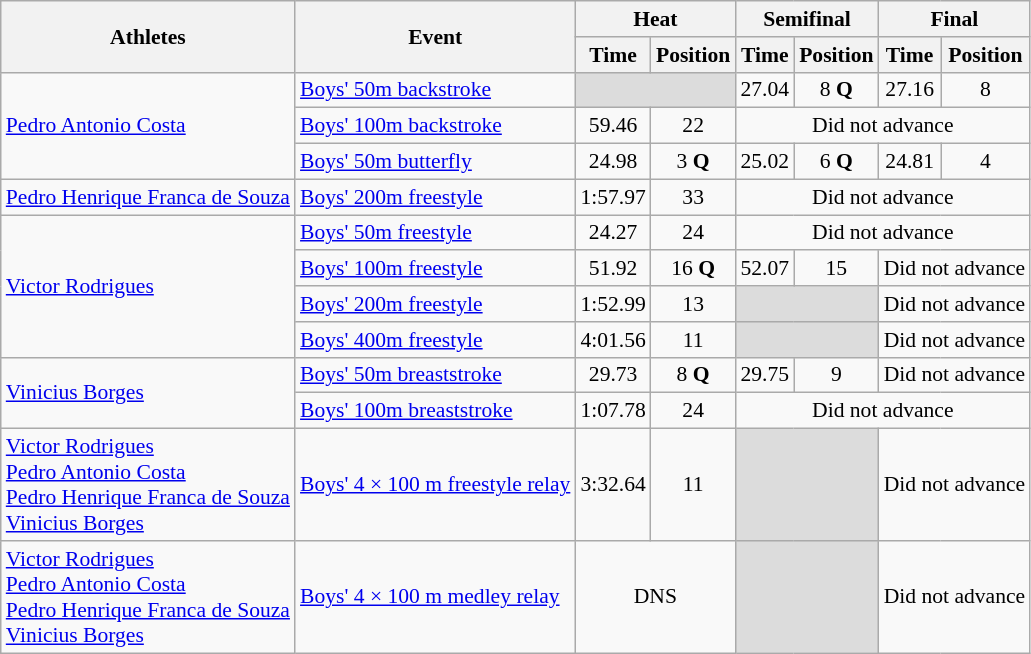<table class="wikitable" border="1" style="font-size:90%">
<tr>
<th rowspan=2>Athletes</th>
<th rowspan=2>Event</th>
<th colspan=2>Heat</th>
<th colspan=2>Semifinal</th>
<th colspan=2>Final</th>
</tr>
<tr>
<th>Time</th>
<th>Position</th>
<th>Time</th>
<th>Position</th>
<th>Time</th>
<th>Position</th>
</tr>
<tr>
<td rowspan=3><a href='#'>Pedro Antonio Costa</a></td>
<td><a href='#'>Boys' 50m backstroke</a></td>
<td colspan=2 bgcolor=#DCDCDC></td>
<td align=center>27.04</td>
<td align=center>8 <strong>Q</strong></td>
<td align=center>27.16</td>
<td align=center>8</td>
</tr>
<tr>
<td><a href='#'>Boys' 100m backstroke</a></td>
<td align=center>59.46</td>
<td align=center>22</td>
<td colspan="4" align=center>Did not advance</td>
</tr>
<tr>
<td><a href='#'>Boys' 50m butterfly</a></td>
<td align=center>24.98</td>
<td align=center>3 <strong>Q</strong></td>
<td align=center>25.02</td>
<td align=center>6 <strong>Q</strong></td>
<td align=center>24.81</td>
<td align=center>4</td>
</tr>
<tr>
<td rowspan=1><a href='#'>Pedro Henrique Franca de Souza</a></td>
<td><a href='#'>Boys' 200m freestyle</a></td>
<td align=center>1:57.97</td>
<td align=center>33</td>
<td colspan="4" align=center>Did not advance</td>
</tr>
<tr>
<td rowspan=4><a href='#'>Victor Rodrigues</a></td>
<td><a href='#'>Boys' 50m freestyle</a></td>
<td align=center>24.27</td>
<td align=center>24</td>
<td colspan="4" align=center>Did not advance</td>
</tr>
<tr>
<td><a href='#'>Boys' 100m freestyle</a></td>
<td align=center>51.92</td>
<td align=center>16 <strong>Q</strong></td>
<td align=center>52.07</td>
<td align=center>15</td>
<td colspan="2" align=center>Did not advance</td>
</tr>
<tr>
<td><a href='#'>Boys' 200m freestyle</a></td>
<td align=center>1:52.99</td>
<td align=center>13</td>
<td colspan=2 bgcolor=#DCDCDC></td>
<td colspan="2" align=center>Did not advance</td>
</tr>
<tr>
<td><a href='#'>Boys' 400m freestyle</a></td>
<td align=center>4:01.56</td>
<td align=center>11</td>
<td colspan=2 bgcolor=#DCDCDC></td>
<td colspan="2" align=center>Did not advance</td>
</tr>
<tr>
<td rowspan=2><a href='#'>Vinicius Borges</a></td>
<td><a href='#'>Boys' 50m breaststroke</a></td>
<td align=center>29.73</td>
<td align=center>8 <strong>Q</strong></td>
<td align=center>29.75</td>
<td align=center>9</td>
<td colspan="2" align=center>Did not advance</td>
</tr>
<tr>
<td><a href='#'>Boys' 100m breaststroke</a></td>
<td align=center>1:07.78</td>
<td align=center>24</td>
<td colspan="4" align=center>Did not advance</td>
</tr>
<tr>
<td><a href='#'>Victor Rodrigues</a><br><a href='#'>Pedro Antonio Costa</a><br><a href='#'>Pedro Henrique Franca de Souza</a><br><a href='#'>Vinicius Borges</a></td>
<td><a href='#'>Boys' 4 × 100 m freestyle relay</a></td>
<td align=center>3:32.64</td>
<td align=center>11</td>
<td colspan=2 bgcolor=#DCDCDC></td>
<td colspan="2" align=center>Did not advance</td>
</tr>
<tr>
<td><a href='#'>Victor Rodrigues</a><br><a href='#'>Pedro Antonio Costa</a><br><a href='#'>Pedro Henrique Franca de Souza</a><br><a href='#'>Vinicius Borges</a></td>
<td><a href='#'>Boys' 4 × 100 m medley relay</a></td>
<td colspan="2" align=center>DNS</td>
<td colspan=2 bgcolor=#DCDCDC></td>
<td colspan="2" align=center>Did not advance</td>
</tr>
</table>
